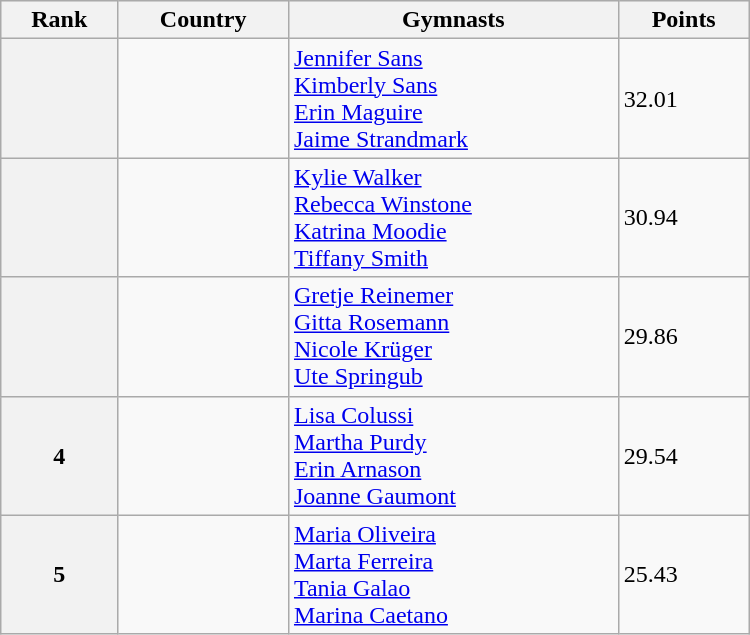<table class="wikitable" width=500>
<tr bgcolor="#efefef">
<th>Rank</th>
<th>Country</th>
<th>Gymnasts</th>
<th>Points</th>
</tr>
<tr>
<th></th>
<td></td>
<td><a href='#'>Jennifer Sans</a> <br> <a href='#'>Kimberly Sans</a> <br> <a href='#'>Erin Maguire</a> <br> <a href='#'>Jaime Strandmark</a></td>
<td>32.01</td>
</tr>
<tr>
<th></th>
<td></td>
<td><a href='#'>Kylie Walker</a> <br> <a href='#'>Rebecca Winstone</a> <br> <a href='#'>Katrina Moodie</a><br> <a href='#'>Tiffany Smith</a></td>
<td>30.94</td>
</tr>
<tr>
<th></th>
<td></td>
<td><a href='#'>Gretje Reinemer</a> <br> <a href='#'>Gitta Rosemann</a> <br> <a href='#'>Nicole Krüger</a><br> <a href='#'>Ute Springub</a></td>
<td>29.86</td>
</tr>
<tr>
<th>4</th>
<td></td>
<td><a href='#'>Lisa Colussi</a> <br> <a href='#'>Martha Purdy</a> <br> <a href='#'>Erin Arnason</a> <br> <a href='#'>Joanne Gaumont</a></td>
<td>29.54</td>
</tr>
<tr>
<th>5</th>
<td></td>
<td><a href='#'>Maria Oliveira</a> <br> <a href='#'>Marta Ferreira</a> <br> <a href='#'>Tania Galao</a> <br> <a href='#'>Marina Caetano</a></td>
<td>25.43</td>
</tr>
</table>
